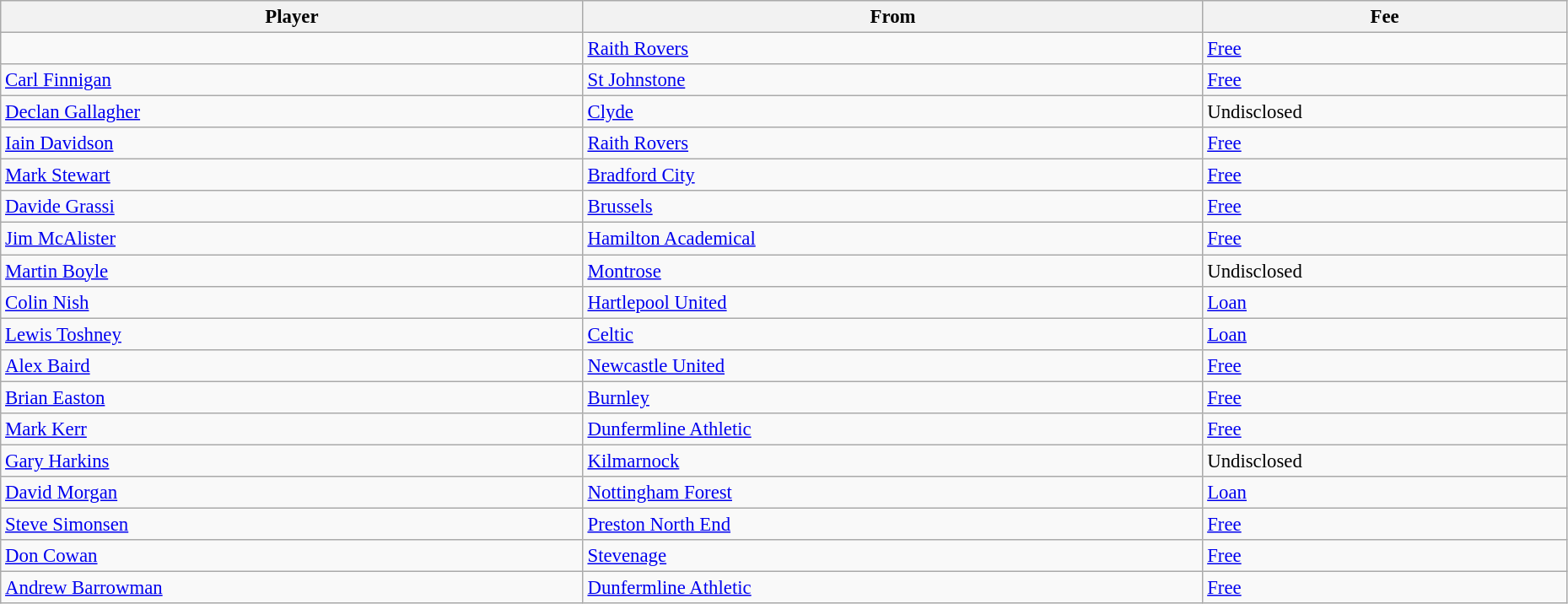<table class="wikitable" style="text-align:center; font-size:95%;width:98%; text-align:left">
<tr>
<th>Player</th>
<th>From</th>
<th>Fee</th>
</tr>
<tr>
<td> </td>
<td> <a href='#'>Raith Rovers</a></td>
<td><a href='#'>Free</a></td>
</tr>
<tr>
<td> <a href='#'>Carl Finnigan</a></td>
<td> <a href='#'>St Johnstone</a></td>
<td><a href='#'>Free</a></td>
</tr>
<tr>
<td> <a href='#'>Declan Gallagher</a></td>
<td> <a href='#'>Clyde</a></td>
<td>Undisclosed</td>
</tr>
<tr>
<td> <a href='#'>Iain Davidson</a></td>
<td> <a href='#'>Raith Rovers</a></td>
<td><a href='#'>Free</a></td>
</tr>
<tr>
<td> <a href='#'>Mark Stewart</a></td>
<td> <a href='#'>Bradford City</a></td>
<td><a href='#'>Free</a></td>
</tr>
<tr>
<td> <a href='#'>Davide Grassi</a></td>
<td> <a href='#'>Brussels</a></td>
<td><a href='#'>Free</a></td>
</tr>
<tr>
<td> <a href='#'>Jim McAlister</a></td>
<td> <a href='#'>Hamilton Academical</a></td>
<td><a href='#'>Free</a></td>
</tr>
<tr>
<td> <a href='#'>Martin Boyle</a></td>
<td> <a href='#'>Montrose</a></td>
<td>Undisclosed</td>
</tr>
<tr>
<td> <a href='#'>Colin Nish</a></td>
<td> <a href='#'>Hartlepool United</a></td>
<td><a href='#'>Loan</a></td>
</tr>
<tr>
<td> <a href='#'>Lewis Toshney</a></td>
<td> <a href='#'>Celtic</a></td>
<td><a href='#'>Loan</a></td>
</tr>
<tr>
<td> <a href='#'>Alex Baird</a></td>
<td> <a href='#'>Newcastle United</a></td>
<td><a href='#'>Free</a></td>
</tr>
<tr>
<td> <a href='#'>Brian Easton</a></td>
<td> <a href='#'>Burnley</a></td>
<td><a href='#'>Free</a></td>
</tr>
<tr>
<td> <a href='#'>Mark Kerr</a></td>
<td> <a href='#'>Dunfermline Athletic</a></td>
<td><a href='#'>Free</a></td>
</tr>
<tr>
<td> <a href='#'>Gary Harkins</a></td>
<td> <a href='#'>Kilmarnock</a></td>
<td>Undisclosed</td>
</tr>
<tr>
<td> <a href='#'>David Morgan</a></td>
<td> <a href='#'>Nottingham Forest</a></td>
<td><a href='#'>Loan</a></td>
</tr>
<tr>
<td> <a href='#'>Steve Simonsen</a></td>
<td> <a href='#'>Preston North End</a></td>
<td><a href='#'>Free</a></td>
</tr>
<tr>
<td> <a href='#'>Don Cowan</a></td>
<td> <a href='#'>Stevenage</a></td>
<td><a href='#'>Free</a></td>
</tr>
<tr>
<td> <a href='#'>Andrew Barrowman</a></td>
<td> <a href='#'>Dunfermline Athletic</a></td>
<td><a href='#'>Free</a></td>
</tr>
</table>
